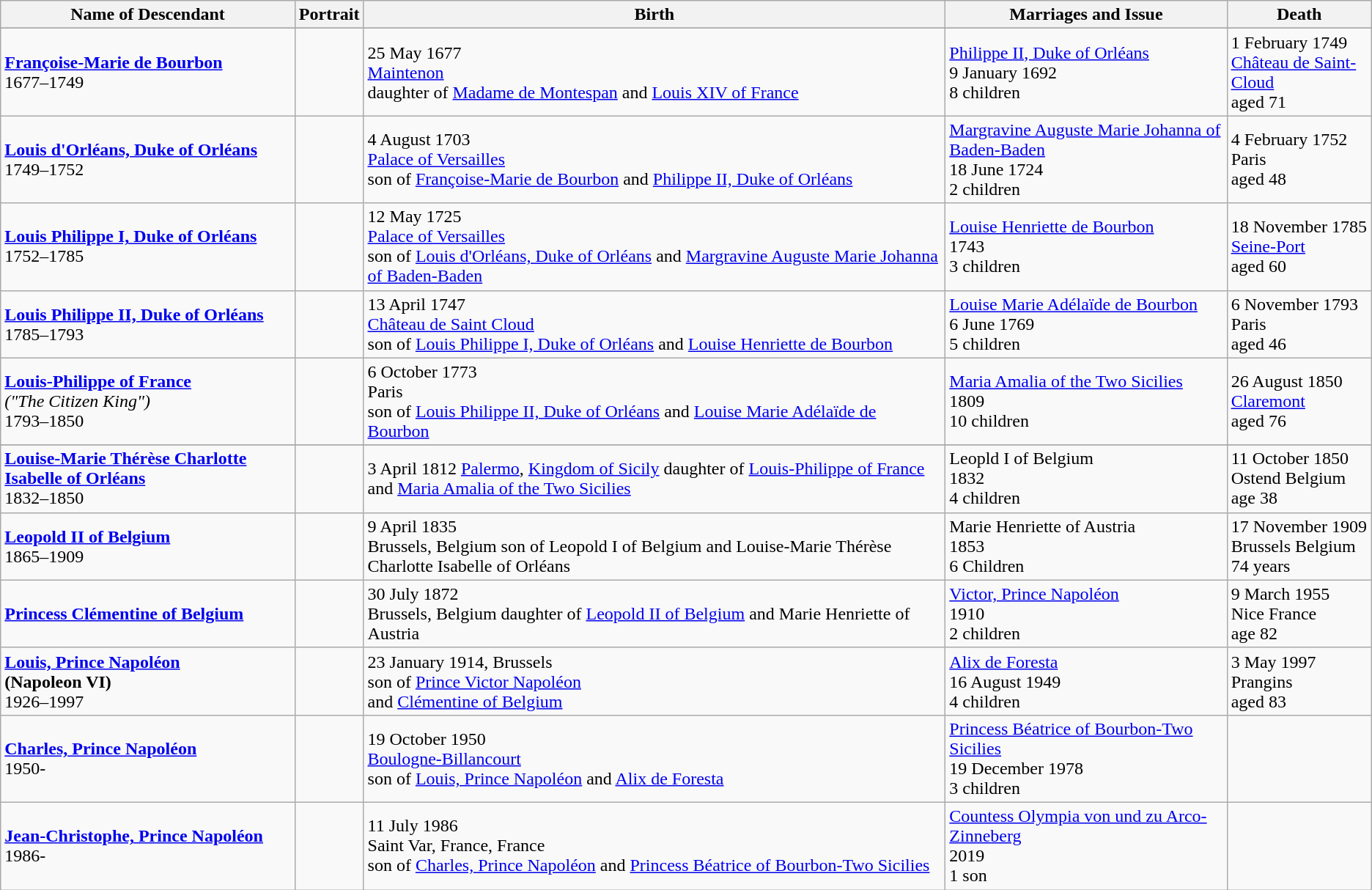<table class="wikitable">
<tr ->
<th>Name of Descendant</th>
<th>Portrait</th>
<th>Birth</th>
<th>Marriages and Issue</th>
<th>Death</th>
</tr>
<tr ->
</tr>
<tr>
<td><strong><a href='#'>Françoise-Marie de Bourbon</a></strong><br>1677–1749</td>
<td></td>
<td>25 May 1677<br><a href='#'>Maintenon</a><br>daughter of <a href='#'>Madame de Montespan</a> and <a href='#'>Louis XIV of France</a></td>
<td><a href='#'>Philippe II, Duke of Orléans</a><br>9 January 1692<br>8 children</td>
<td>1 February 1749<br><a href='#'>Château de Saint-Cloud</a><br>aged 71</td>
</tr>
<tr>
<td><strong><a href='#'>Louis d'Orléans, Duke of Orléans</a></strong><br>1749–1752</td>
<td></td>
<td>4 August 1703<br><a href='#'>Palace of Versailles</a><br>son of <a href='#'>Françoise-Marie de Bourbon</a> and <a href='#'>Philippe II, Duke of Orléans</a></td>
<td><a href='#'>Margravine Auguste Marie Johanna of Baden-Baden</a><br>18 June 1724<br>2 children</td>
<td>4 February 1752<br>Paris<br>aged 48</td>
</tr>
<tr>
<td><strong><a href='#'>Louis Philippe I, Duke of Orléans</a></strong><br>1752–1785</td>
<td></td>
<td>12 May 1725<br><a href='#'>Palace of Versailles</a><br>son of <a href='#'>Louis d'Orléans, Duke of Orléans</a> and <a href='#'>Margravine Auguste Marie Johanna of Baden-Baden</a></td>
<td><a href='#'>Louise Henriette de Bourbon</a><br>1743<br>3 children</td>
<td>18 November 1785<br><a href='#'>Seine-Port</a><br>aged 60</td>
</tr>
<tr>
<td><strong><a href='#'>Louis Philippe II, Duke of Orléans</a></strong><br>1785–1793</td>
<td></td>
<td>13 April 1747<br><a href='#'>Château de Saint Cloud</a><br>son of <a href='#'>Louis Philippe I, Duke of Orléans</a> and <a href='#'>Louise Henriette de Bourbon</a></td>
<td><a href='#'>Louise Marie Adélaïde de Bourbon</a><br>6 June 1769<br>5 children</td>
<td>6 November 1793<br>Paris<br>aged 46</td>
</tr>
<tr>
<td><strong><a href='#'>Louis-Philippe of France</a></strong><br><em>("The Citizen King")</em><br>1793–1850</td>
<td></td>
<td>6 October 1773<br>Paris<br>son of <a href='#'>Louis Philippe II, Duke of Orléans</a> and <a href='#'>Louise Marie Adélaïde de Bourbon</a></td>
<td><a href='#'>Maria Amalia of the Two Sicilies</a><br>1809<br>10 children</td>
<td>26 August 1850<br><a href='#'>Claremont</a><br>aged 76</td>
</tr>
<tr>
</tr>
<tr>
<td><strong><a href='#'>Louise-Marie Thérèse Charlotte Isabelle of Orléans</a></strong><br>1832–1850</td>
<td></td>
<td>3 April 1812 <a href='#'>Palermo</a>, <a href='#'>Kingdom of Sicily</a> daughter of <a href='#'>Louis-Philippe of France</a> and <a href='#'>Maria Amalia of the Two Sicilies</a></td>
<td>Leopld I of Belgium<br>1832<br>4 children</td>
<td>11 October  1850<br>Ostend Belgium<br>age 38</td>
</tr>
<tr>
<td><strong><a href='#'>Leopold II of Belgium</a></strong><br>1865–1909</td>
<td></td>
<td>9 April 1835<br>Brussels, Belgium son of Leopold I of Belgium and Louise-Marie Thérèse Charlotte Isabelle of Orléans<br></td>
<td>Marie Henriette of Austria<br>1853<br>6 Children</td>
<td>17 November 1909<br>Brussels Belgium<br>74 years</td>
</tr>
<tr>
<td><strong><a href='#'>Princess Clémentine of Belgium</a></strong></td>
<td></td>
<td>30 July 1872 <br>Brussels, Belgium daughter of <a href='#'>Leopold II of Belgium</a> and Marie Henriette of Austria</td>
<td><a href='#'>Victor, Prince Napoléon</a><br>1910<br>2 children</td>
<td>9 March 1955<br>Nice France<br>age 82</td>
</tr>
<tr>
<td><strong><a href='#'>Louis, Prince Napoléon</a></strong><br><strong>(Napoleon VI)</strong><br>1926–1997</td>
<td></td>
<td>23 January 1914, Brussels<br>son of <a href='#'>Prince Victor Napoléon</a><br>and <a href='#'>Clémentine of Belgium</a></td>
<td><a href='#'>Alix de Foresta</a><br>16 August 1949<br>4 children</td>
<td>3 May 1997<br>Prangins<br>aged 83</td>
</tr>
<tr>
<td><strong><a href='#'>Charles, Prince Napoléon</a></strong><br>1950-</td>
<td></td>
<td>19 October 1950<br><a href='#'>Boulogne-Billancourt</a><br>son of <a href='#'>Louis, Prince Napoléon</a> and <a href='#'>Alix de Foresta</a></td>
<td><a href='#'>Princess Béatrice of Bourbon-Two Sicilies</a><br>19 December 1978<br>3 children<br></td>
</tr>
<tr>
<td><strong><a href='#'>Jean-Christophe, Prince Napoléon</a></strong><br>1986-</td>
<td></td>
<td>11 July 1986<br>Saint Var, France, France<br>son of <a href='#'>Charles, Prince Napoléon</a> and <a href='#'>Princess Béatrice of Bourbon-Two Sicilies</a></td>
<td><a href='#'>Countess Olympia von und zu Arco-Zinneberg</a><br>2019<br>1 son<br></td>
<td></td>
</tr>
</table>
